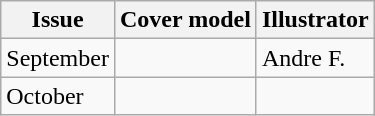<table class="sortable wikitable">
<tr>
<th>Issue</th>
<th>Cover model</th>
<th>Illustrator</th>
</tr>
<tr>
<td>September</td>
<td></td>
<td>Andre F.</td>
</tr>
<tr>
<td>October</td>
<td></td>
<td></td>
</tr>
</table>
